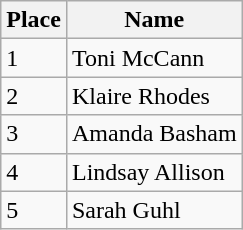<table class="wikitable">
<tr>
<th>Place</th>
<th>Name</th>
</tr>
<tr>
<td>1</td>
<td> Toni McCann</td>
</tr>
<tr>
<td>2</td>
<td> Klaire Rhodes</td>
</tr>
<tr>
<td>3</td>
<td> Amanda Basham</td>
</tr>
<tr>
<td>4</td>
<td> Lindsay Allison</td>
</tr>
<tr>
<td>5</td>
<td> Sarah Guhl</td>
</tr>
</table>
